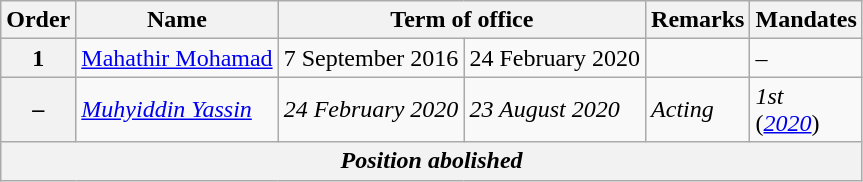<table class="wikitable">
<tr>
<th>Order</th>
<th>Name</th>
<th colspan="2">Term of office</th>
<th>Remarks</th>
<th>Mandates</th>
</tr>
<tr>
<th>1</th>
<td><a href='#'>Mahathir Mohamad</a></td>
<td>7 September 2016</td>
<td>24 February 2020</td>
<td></td>
<td>–</td>
</tr>
<tr>
<th>–</th>
<td><em><a href='#'>Muhyiddin Yassin</a></em></td>
<td><em>24 February 2020</em></td>
<td><em>23 August 2020</em></td>
<td><em>Acting</em></td>
<td><em>1st</em> <br> (<em><a href='#'>2020</a></em>)</td>
</tr>
<tr>
<th colspan=7 align=center><em>Position abolished</em></th>
</tr>
</table>
